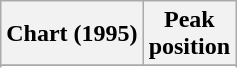<table class="wikitable sortable plainrowheaders" style="text-align:center">
<tr>
<th scope="col">Chart (1995)</th>
<th scope="col">Peak<br>position</th>
</tr>
<tr>
</tr>
<tr>
</tr>
<tr>
</tr>
</table>
